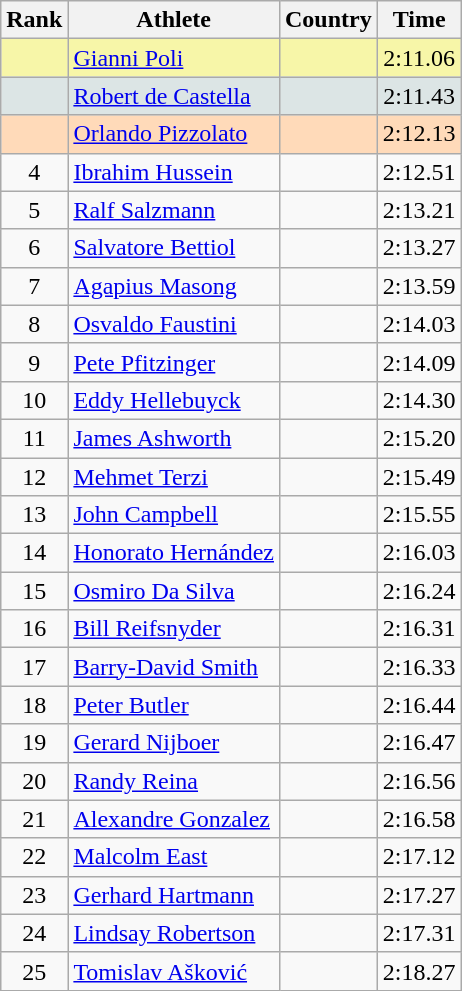<table class="wikitable" style="text-align:left;">
<tr>
<th>Rank</th>
<th>Athlete</th>
<th>Country</th>
<th>Time</th>
</tr>
<tr bgcolor="#F7F6A8">
<td align=center></td>
<td><a href='#'>Gianni Poli</a></td>
<td></td>
<td align=center>2:11.06</td>
</tr>
<tr bgcolor="#DCE5E5">
<td align=center></td>
<td><a href='#'>Robert de Castella</a></td>
<td></td>
<td align=center>2:11.43</td>
</tr>
<tr bgcolor="#FFDAB9">
<td align=center></td>
<td><a href='#'>Orlando Pizzolato</a></td>
<td></td>
<td align=center>2:12.13</td>
</tr>
<tr>
<td align=center>4</td>
<td><a href='#'>Ibrahim Hussein</a></td>
<td></td>
<td align=center>2:12.51</td>
</tr>
<tr>
<td align=center>5</td>
<td><a href='#'>Ralf Salzmann</a></td>
<td></td>
<td align="center">2:13.21</td>
</tr>
<tr>
<td align=center>6</td>
<td><a href='#'>Salvatore Bettiol</a></td>
<td></td>
<td align=center>2:13.27</td>
</tr>
<tr>
<td align=center>7</td>
<td><a href='#'>Agapius Masong</a></td>
<td></td>
<td align=center>2:13.59</td>
</tr>
<tr>
<td align=center>8</td>
<td><a href='#'>Osvaldo Faustini</a></td>
<td></td>
<td align=center>2:14.03</td>
</tr>
<tr>
<td align=center>9</td>
<td><a href='#'>Pete Pfitzinger</a></td>
<td></td>
<td align=center>2:14.09</td>
</tr>
<tr>
<td align=center>10</td>
<td><a href='#'>Eddy Hellebuyck</a></td>
<td></td>
<td align=center>2:14.30</td>
</tr>
<tr>
<td align=center>11</td>
<td><a href='#'>James Ashworth</a></td>
<td></td>
<td align=center>2:15.20</td>
</tr>
<tr>
<td align=center>12</td>
<td><a href='#'>Mehmet Terzi</a></td>
<td></td>
<td align=center>2:15.49</td>
</tr>
<tr>
<td align=center>13</td>
<td><a href='#'>John Campbell</a></td>
<td></td>
<td align=center>2:15.55</td>
</tr>
<tr>
<td align=center>14</td>
<td><a href='#'>Honorato Hernández</a></td>
<td></td>
<td align=center>2:16.03</td>
</tr>
<tr>
<td align=center>15</td>
<td><a href='#'>Osmiro Da Silva</a></td>
<td></td>
<td align="center">2:16.24</td>
</tr>
<tr>
<td align=center>16</td>
<td><a href='#'>Bill Reifsnyder</a></td>
<td></td>
<td align=center>2:16.31</td>
</tr>
<tr>
<td align=center>17</td>
<td><a href='#'>Barry-David Smith</a></td>
<td></td>
<td align=center>2:16.33</td>
</tr>
<tr>
<td align=center>18</td>
<td><a href='#'>Peter Butler</a></td>
<td></td>
<td align=center>2:16.44</td>
</tr>
<tr>
<td align=center>19</td>
<td><a href='#'>Gerard Nijboer</a></td>
<td></td>
<td align=center>2:16.47</td>
</tr>
<tr>
<td align=center>20</td>
<td><a href='#'>Randy Reina</a></td>
<td></td>
<td align=center>2:16.56</td>
</tr>
<tr>
<td align=center>21</td>
<td><a href='#'>Alexandre Gonzalez</a></td>
<td></td>
<td align=center>2:16.58</td>
</tr>
<tr>
<td align=center>22</td>
<td><a href='#'>Malcolm East</a></td>
<td></td>
<td align=center>2:17.12</td>
</tr>
<tr>
<td align=center>23</td>
<td><a href='#'>Gerhard Hartmann</a></td>
<td></td>
<td align=center>2:17.27</td>
</tr>
<tr>
<td align=center>24</td>
<td><a href='#'>Lindsay Robertson</a></td>
<td></td>
<td align=center>2:17.31</td>
</tr>
<tr>
<td align=center>25</td>
<td><a href='#'>Tomislav Ašković</a></td>
<td></td>
<td align=center>2:18.27</td>
</tr>
</table>
